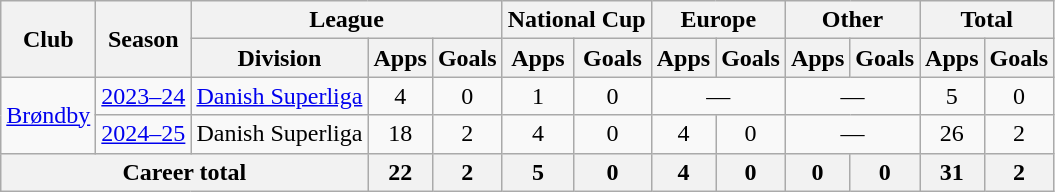<table class="wikitable" style="text-align:center">
<tr>
<th rowspan="2">Club</th>
<th rowspan="2">Season</th>
<th colspan="3">League</th>
<th colspan="2">National Cup</th>
<th colspan="2">Europe</th>
<th colspan="2">Other</th>
<th colspan="2">Total</th>
</tr>
<tr>
<th>Division</th>
<th>Apps</th>
<th>Goals</th>
<th>Apps</th>
<th>Goals</th>
<th>Apps</th>
<th>Goals</th>
<th>Apps</th>
<th>Goals</th>
<th>Apps</th>
<th>Goals</th>
</tr>
<tr>
<td rowspan="2"><a href='#'>Brøndby</a></td>
<td><a href='#'>2023–24</a></td>
<td><a href='#'>Danish Superliga</a></td>
<td>4</td>
<td>0</td>
<td>1</td>
<td>0</td>
<td colspan="2">—</td>
<td colspan="2">—</td>
<td>5</td>
<td>0</td>
</tr>
<tr>
<td><a href='#'>2024–25</a></td>
<td>Danish Superliga</td>
<td>18</td>
<td>2</td>
<td>4</td>
<td>0</td>
<td>4</td>
<td>0</td>
<td colspan="2">—</td>
<td>26</td>
<td>2</td>
</tr>
<tr>
<th colspan="3">Career total</th>
<th>22</th>
<th>2</th>
<th>5</th>
<th>0</th>
<th>4</th>
<th>0</th>
<th>0</th>
<th>0</th>
<th>31</th>
<th>2</th>
</tr>
</table>
